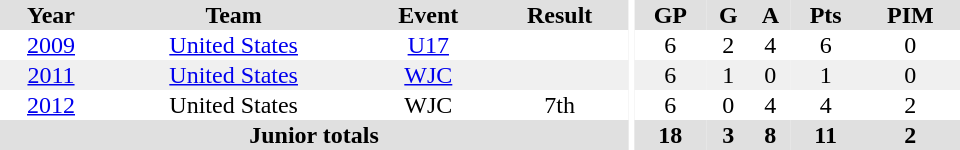<table border="0" cellpadding="1" cellspacing="0" ID="Table3" style="text-align:center; width:40em">
<tr ALIGN="center" bgcolor="#e0e0e0">
<th>Year</th>
<th>Team</th>
<th>Event</th>
<th>Result</th>
<th rowspan="99" bgcolor="#ffffff"></th>
<th>GP</th>
<th>G</th>
<th>A</th>
<th>Pts</th>
<th>PIM</th>
</tr>
<tr>
<td><a href='#'>2009</a></td>
<td><a href='#'>United States</a></td>
<td><a href='#'>U17</a></td>
<td></td>
<td>6</td>
<td>2</td>
<td>4</td>
<td>6</td>
<td>0</td>
</tr>
<tr bgcolor="#f0f0f0">
<td><a href='#'>2011</a></td>
<td><a href='#'>United States</a></td>
<td><a href='#'>WJC</a></td>
<td></td>
<td>6</td>
<td>1</td>
<td>0</td>
<td>1</td>
<td>0</td>
</tr>
<tr>
<td><a href='#'>2012</a></td>
<td>United States</td>
<td>WJC</td>
<td>7th</td>
<td>6</td>
<td>0</td>
<td>4</td>
<td>4</td>
<td>2</td>
</tr>
<tr bgcolor="#e0e0e0">
<th colspan=4>Junior totals</th>
<th>18</th>
<th>3</th>
<th>8</th>
<th>11</th>
<th>2</th>
</tr>
</table>
